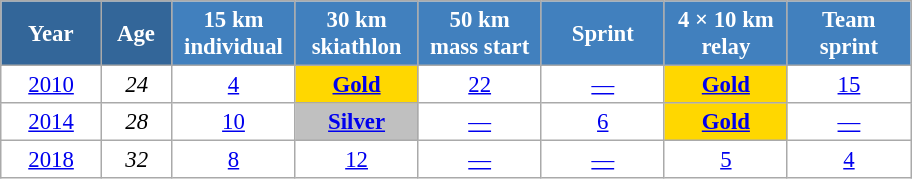<table class="wikitable" style="font-size:95%; text-align:center; border:grey solid 1px; border-collapse:collapse; background:#ffffff;">
<tr>
<th style="background-color:#369; color:white; width:60px;"> Year </th>
<th style="background-color:#369; color:white; width:40px;"> Age </th>
<th style="background-color:#4180be; color:white; width:75px;"> 15 km <br> individual </th>
<th style="background-color:#4180be; color:white; width:75px;"> 30 km <br> skiathlon </th>
<th style="background-color:#4180be; color:white; width:75px;"> 50 km <br> mass start </th>
<th style="background-color:#4180be; color:white; width:75px;"> Sprint </th>
<th style="background-color:#4180be; color:white; width:75px;"> 4 × 10 km <br> relay </th>
<th style="background-color:#4180be; color:white; width:75px;"> Team <br> sprint </th>
</tr>
<tr>
<td><a href='#'>2010</a></td>
<td><em>24</em></td>
<td><a href='#'>4</a></td>
<td style="background:gold;"><a href='#'><strong>Gold</strong></a></td>
<td><a href='#'>22</a></td>
<td><a href='#'>—</a></td>
<td style="background:gold;"><a href='#'><strong>Gold</strong></a></td>
<td><a href='#'>15</a></td>
</tr>
<tr>
<td><a href='#'>2014</a></td>
<td><em>28</em></td>
<td><a href='#'>10</a></td>
<td style="background:silver;"><a href='#'><strong>Silver</strong></a></td>
<td><a href='#'>—</a></td>
<td><a href='#'>6</a></td>
<td style="background:gold;"><a href='#'><strong>Gold</strong></a></td>
<td><a href='#'>—</a></td>
</tr>
<tr>
<td><a href='#'>2018</a></td>
<td><em>32</em></td>
<td><a href='#'>8</a></td>
<td><a href='#'>12</a></td>
<td><a href='#'>—</a></td>
<td><a href='#'>—</a></td>
<td><a href='#'>5</a></td>
<td><a href='#'>4</a></td>
</tr>
</table>
